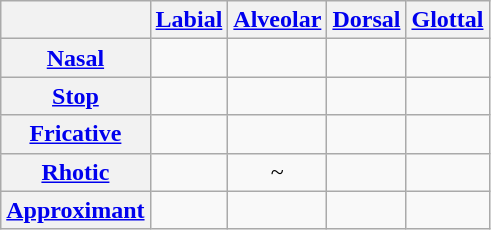<table class="wikitable"style="text-align:center">
<tr>
<th></th>
<th><a href='#'>Labial</a></th>
<th><a href='#'>Alveolar</a></th>
<th><a href='#'>Dorsal</a></th>
<th><a href='#'>Glottal</a></th>
</tr>
<tr>
<th><a href='#'>Nasal</a></th>
<td></td>
<td></td>
<td></td>
<td></td>
</tr>
<tr>
<th><a href='#'>Stop</a></th>
<td> </td>
<td> </td>
<td> </td>
<td></td>
</tr>
<tr>
<th><a href='#'>Fricative</a></th>
<td></td>
<td></td>
<td></td>
<td></td>
</tr>
<tr>
<th><a href='#'>Rhotic</a></th>
<td></td>
<td>~</td>
<td></td>
<td></td>
</tr>
<tr>
<th><a href='#'>Approximant</a></th>
<td></td>
<td></td>
<td></td>
<td></td>
</tr>
</table>
